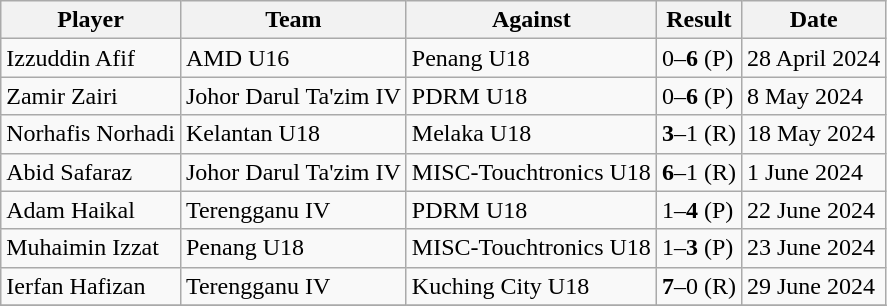<table class="wikitable">
<tr>
<th>Player</th>
<th>Team</th>
<th>Against</th>
<th>Result</th>
<th>Date</th>
</tr>
<tr>
<td>Izzuddin Afif</td>
<td>AMD U16</td>
<td>Penang U18</td>
<td>0–<strong>6</strong> (P)</td>
<td>28 April 2024</td>
</tr>
<tr>
<td>Zamir Zairi</td>
<td>Johor Darul Ta'zim IV</td>
<td>PDRM U18</td>
<td>0–<strong>6</strong> (P)</td>
<td>8 May 2024</td>
</tr>
<tr>
<td>Norhafis Norhadi</td>
<td>Kelantan U18</td>
<td>Melaka U18</td>
<td><strong>3</strong>–1 (R)</td>
<td>18 May 2024</td>
</tr>
<tr>
<td>Abid Safaraz</td>
<td>Johor Darul Ta'zim IV</td>
<td>MISC-Touchtronics U18</td>
<td><strong>6</strong>–1 (R)</td>
<td>1 June 2024</td>
</tr>
<tr>
<td>Adam Haikal</td>
<td>Terengganu IV</td>
<td>PDRM U18</td>
<td>1–<strong>4</strong> (P)</td>
<td>22 June 2024</td>
</tr>
<tr>
<td>Muhaimin Izzat</td>
<td>Penang U18</td>
<td>MISC-Touchtronics U18</td>
<td>1–<strong>3</strong> (P)</td>
<td>23 June 2024</td>
</tr>
<tr>
<td>Ierfan Hafizan</td>
<td>Terengganu IV</td>
<td>Kuching City U18</td>
<td><strong>7</strong>–0 (R)</td>
<td>29 June 2024</td>
</tr>
<tr>
</tr>
</table>
